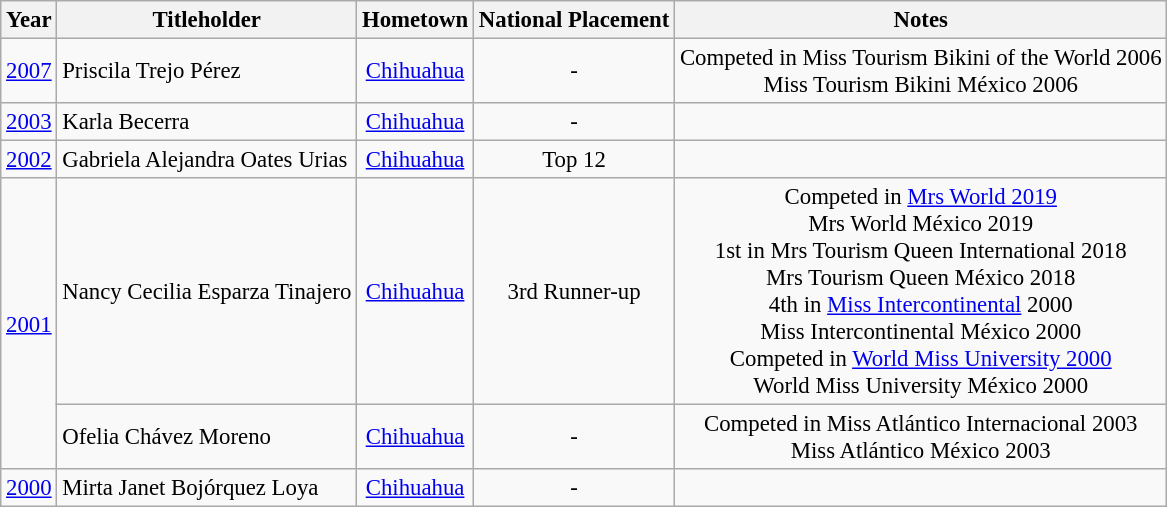<table class="wikitable sortable" style="font-size:95%;">
<tr>
<th>Year</th>
<th>Titleholder</th>
<th>Hometown</th>
<th>National Placement</th>
<th>Notes</th>
</tr>
<tr>
<td align="center"><a href='#'>2007</a></td>
<td>Priscila Trejo Pérez</td>
<td align="center"><a href='#'>Chihuahua</a></td>
<td align="center">-</td>
<td align="center">Competed in Miss Tourism Bikini of the World 2006<br>Miss Tourism Bikini México 2006</td>
</tr>
<tr>
<td align="center"><a href='#'>2003</a></td>
<td>Karla Becerra</td>
<td align="center"><a href='#'>Chihuahua</a></td>
<td align="center">-</td>
<td align="center"></td>
</tr>
<tr>
<td align="center"><a href='#'>2002</a></td>
<td>Gabriela Alejandra Oates Urias</td>
<td align="center"><a href='#'>Chihuahua</a></td>
<td align="center">Top 12</td>
<td align="center"></td>
</tr>
<tr>
<td rowspan=2 align="center"><a href='#'>2001</a></td>
<td>Nancy Cecilia Esparza Tinajero</td>
<td align="center"><a href='#'>Chihuahua</a></td>
<td align="center">3rd Runner-up</td>
<td align="center">Competed in <a href='#'>Mrs World 2019</a><br>Mrs World México 2019<br>1st in Mrs Tourism Queen International 2018<br>Mrs Tourism Queen México 2018<br>4th in <a href='#'>Miss Intercontinental</a> 2000<br>Miss Intercontinental México 2000<br>Competed in <a href='#'>World Miss University 2000</a><br>World Miss University México 2000</td>
</tr>
<tr>
<td>Ofelia Chávez Moreno</td>
<td align="center"><a href='#'>Chihuahua</a></td>
<td align="center">-</td>
<td align="center">Competed in Miss Atlántico Internacional 2003<br>Miss Atlántico México 2003</td>
</tr>
<tr>
<td align="center"><a href='#'>2000</a></td>
<td>Mirta Janet Bojórquez Loya</td>
<td align="center"><a href='#'>Chihuahua</a></td>
<td align="center">-</td>
<td align="center"></td>
</tr>
</table>
